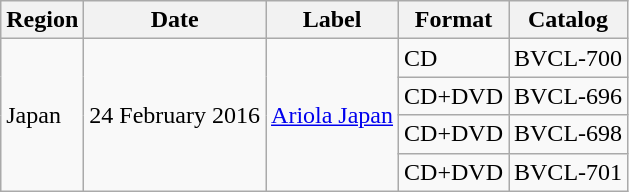<table class="wikitable">
<tr>
<th>Region</th>
<th>Date</th>
<th>Label</th>
<th>Format</th>
<th>Catalog</th>
</tr>
<tr>
<td rowspan="4">Japan</td>
<td rowspan="4">24 February 2016</td>
<td rowspan="4"><a href='#'>Ariola Japan</a></td>
<td>CD</td>
<td>BVCL-700</td>
</tr>
<tr>
<td>CD+DVD</td>
<td>BVCL-696</td>
</tr>
<tr>
<td>CD+DVD</td>
<td>BVCL-698</td>
</tr>
<tr>
<td>CD+DVD</td>
<td>BVCL-701</td>
</tr>
</table>
